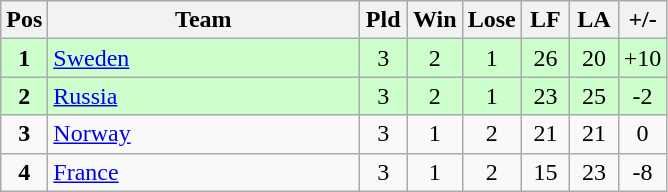<table class="wikitable" style="font-size: 100%">
<tr>
<th width=20>Pos</th>
<th width=200>Team</th>
<th width=25>Pld</th>
<th width=25>Win</th>
<th width=25>Lose</th>
<th width=25>LF</th>
<th width=25>LA</th>
<th width=25>+/-</th>
</tr>
<tr align=center style="background: #ccffcc;">
<td><strong>1</strong></td>
<td align="left"> <a href='#'>Sweden</a></td>
<td>3</td>
<td>2</td>
<td>1</td>
<td>26</td>
<td>20</td>
<td>+10</td>
</tr>
<tr align=center style="background: #ccffcc;">
<td><strong>2</strong></td>
<td align="left"> <a href='#'>Russia</a></td>
<td>3</td>
<td>2</td>
<td>1</td>
<td>23</td>
<td>25</td>
<td>-2</td>
</tr>
<tr align=center>
<td><strong>3</strong></td>
<td align="left"> <a href='#'>Norway</a></td>
<td>3</td>
<td>1</td>
<td>2</td>
<td>21</td>
<td>21</td>
<td>0</td>
</tr>
<tr align=center>
<td><strong>4</strong></td>
<td align="left"> <a href='#'>France</a></td>
<td>3</td>
<td>1</td>
<td>2</td>
<td>15</td>
<td>23</td>
<td>-8</td>
</tr>
</table>
